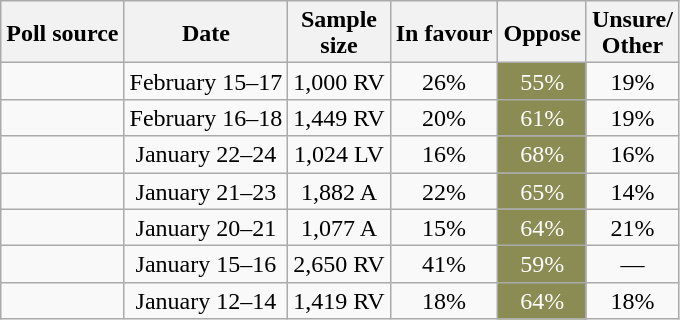<table class="wikitable sortable collapsible" style="text-align:center;line-height:17px">
<tr>
<th>Poll source</th>
<th>Date</th>
<th>Sample<br>size</th>
<th>In favour</th>
<th>Oppose</th>
<th>Unsure/<br>Other</th>
</tr>
<tr>
<td></td>
<td>February 15–17</td>
<td>1,000 RV</td>
<td>26%</td>
<td style="background:#8B8B54; color: white">55%</td>
<td>19%</td>
</tr>
<tr>
<td></td>
<td>February 16–18</td>
<td>1,449 RV</td>
<td>20%</td>
<td style="background:#8B8B54; color: white">61%</td>
<td>19%</td>
</tr>
<tr>
<td></td>
<td>January 22–24</td>
<td>1,024 LV</td>
<td>16%</td>
<td style="background:#8B8B54; color: white">68%</td>
<td>16%</td>
</tr>
<tr>
<td></td>
<td>January 21–23</td>
<td>1,882 A</td>
<td>22%</td>
<td style="background:#8B8B54; color: white">65%</td>
<td>14%</td>
</tr>
<tr>
<td></td>
<td>January 20–21</td>
<td>1,077 A</td>
<td>15%</td>
<td style="background:#8B8B54; color: white">64%</td>
<td>21%</td>
</tr>
<tr>
<td></td>
<td>January 15–16</td>
<td>2,650 RV</td>
<td>41%</td>
<td style="background:#8B8B54; color: white">59%</td>
<td>—</td>
</tr>
<tr>
<td></td>
<td>January 12–14</td>
<td>1,419 RV</td>
<td>18%</td>
<td style="background:#8B8B54; color: white">64%</td>
<td>18%</td>
</tr>
</table>
